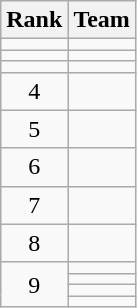<table class=wikitable style="text-align:center">
<tr>
<th>Rank</th>
<th>Team</th>
</tr>
<tr>
<td></td>
<td align=left></td>
</tr>
<tr>
<td></td>
<td align=left></td>
</tr>
<tr>
<td></td>
<td align=left></td>
</tr>
<tr>
<td>4</td>
<td align=left></td>
</tr>
<tr>
<td>5</td>
<td align=left></td>
</tr>
<tr>
<td>6</td>
<td align=left></td>
</tr>
<tr>
<td>7</td>
<td align=left></td>
</tr>
<tr>
<td>8</td>
<td align=left></td>
</tr>
<tr>
<td rowspan=4>9</td>
<td align=left></td>
</tr>
<tr>
<td align=left></td>
</tr>
<tr>
<td align=left></td>
</tr>
<tr>
<td align=left></td>
</tr>
</table>
